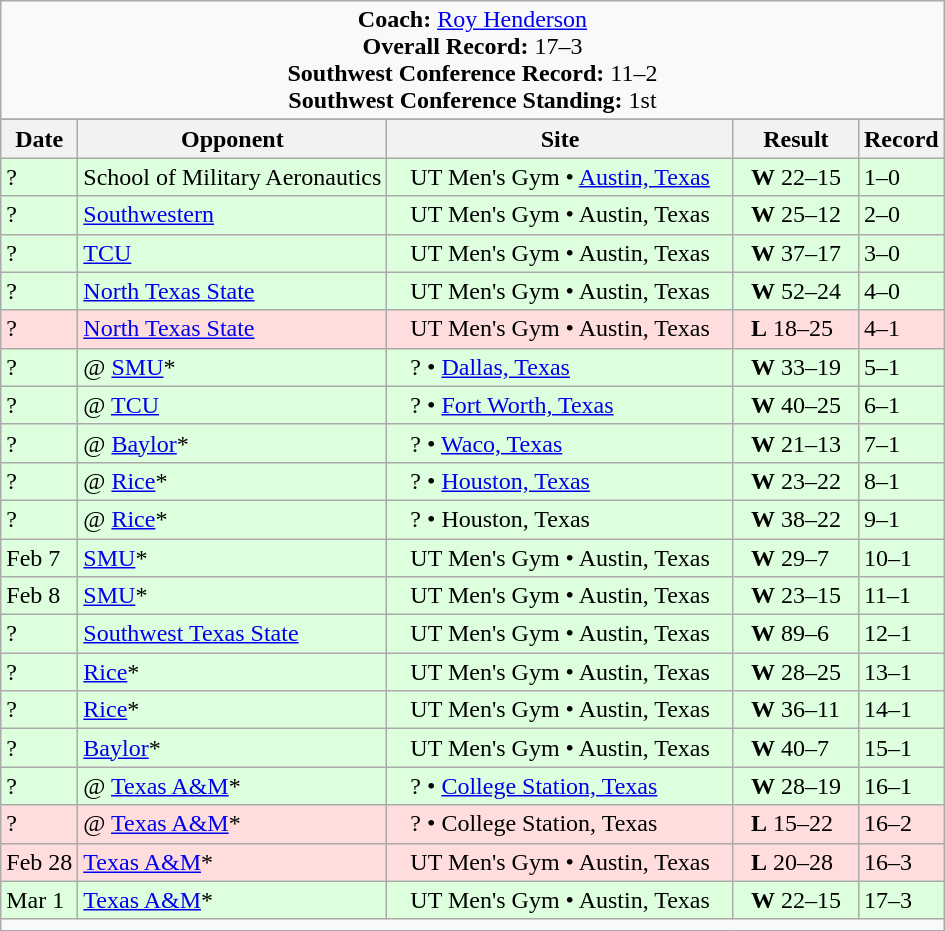<table class="wikitable">
<tr>
<td colspan=8 style="text-align: center;"><strong>Coach:</strong> <a href='#'>Roy Henderson</a><br><strong>Overall Record:</strong> 17–3<br><strong>Southwest Conference Record:</strong> 11–2<br><strong>Southwest Conference Standing:</strong> 1st</td>
</tr>
<tr>
</tr>
<tr>
<th>Date</th>
<th>Opponent</th>
<th>Site</th>
<th>Result</th>
<th>Record</th>
</tr>
<tr style="background: #ddffdd;">
<td>?</td>
<td>School of Military Aeronautics</td>
<td>   UT Men's Gym • <a href='#'>Austin, Texas</a>   </td>
<td>  <strong>W</strong> 22–15  </td>
<td>1–0</td>
</tr>
<tr style="background: #ddffdd;">
<td>?</td>
<td><a href='#'>Southwestern</a></td>
<td>   UT Men's Gym • Austin, Texas   </td>
<td>  <strong>W</strong> 25–12  </td>
<td>2–0</td>
</tr>
<tr style="background: #ddffdd;">
<td>?</td>
<td><a href='#'>TCU</a></td>
<td>   UT Men's Gym • Austin, Texas   </td>
<td>  <strong>W</strong> 37–17  </td>
<td>3–0</td>
</tr>
<tr style="background: #ddffdd;">
<td>?</td>
<td><a href='#'>North Texas State</a></td>
<td>   UT Men's Gym • Austin, Texas   </td>
<td>  <strong>W</strong> 52–24  </td>
<td>4–0</td>
</tr>
<tr style="background: #ffdddd;">
<td>?</td>
<td><a href='#'>North Texas State</a></td>
<td>   UT Men's Gym • Austin, Texas   </td>
<td>  <strong>L</strong> 18–25  </td>
<td>4–1</td>
</tr>
<tr style="background: #ddffdd;">
<td>?</td>
<td>@ <a href='#'>SMU</a>*</td>
<td>   ? • <a href='#'>Dallas, Texas</a>   </td>
<td>  <strong>W</strong> 33–19  </td>
<td>5–1</td>
</tr>
<tr style="background: #ddffdd;">
<td>?</td>
<td>@ <a href='#'>TCU</a></td>
<td>   ? • <a href='#'>Fort Worth, Texas</a>   </td>
<td>  <strong>W</strong> 40–25  </td>
<td>6–1</td>
</tr>
<tr style="background: #ddffdd;">
<td>?</td>
<td>@ <a href='#'>Baylor</a>*</td>
<td>   ? • <a href='#'>Waco, Texas</a>   </td>
<td>  <strong>W</strong> 21–13  </td>
<td>7–1</td>
</tr>
<tr style="background: #ddffdd;">
<td>?</td>
<td>@ <a href='#'>Rice</a>*</td>
<td>   ? • <a href='#'>Houston, Texas</a>   </td>
<td>  <strong>W</strong> 23–22  </td>
<td>8–1</td>
</tr>
<tr style="background: #ddffdd;">
<td>?</td>
<td>@ <a href='#'>Rice</a>*</td>
<td>   ? • Houston, Texas   </td>
<td>  <strong>W</strong> 38–22  </td>
<td>9–1</td>
</tr>
<tr style="background: #ddffdd;">
<td>Feb 7</td>
<td><a href='#'>SMU</a>*</td>
<td>   UT Men's Gym • Austin, Texas   </td>
<td>  <strong>W</strong> 29–7  </td>
<td>10–1</td>
</tr>
<tr style="background: #ddffdd;">
<td>Feb 8</td>
<td><a href='#'>SMU</a>*</td>
<td>   UT Men's Gym • Austin, Texas   </td>
<td>  <strong>W</strong> 23–15  </td>
<td>11–1</td>
</tr>
<tr style="background: #ddffdd;">
<td>?</td>
<td><a href='#'>Southwest Texas State</a></td>
<td>   UT Men's Gym • Austin, Texas   </td>
<td>  <strong>W</strong> 89–6  </td>
<td>12–1</td>
</tr>
<tr style="background: #ddffdd;">
<td>?</td>
<td><a href='#'>Rice</a>*</td>
<td>   UT Men's Gym • Austin, Texas   </td>
<td>  <strong>W</strong> 28–25  </td>
<td>13–1</td>
</tr>
<tr style="background: #ddffdd;">
<td>?</td>
<td><a href='#'>Rice</a>*</td>
<td>   UT Men's Gym • Austin, Texas   </td>
<td>  <strong>W</strong> 36–11  </td>
<td>14–1</td>
</tr>
<tr style="background: #ddffdd;">
<td>?</td>
<td><a href='#'>Baylor</a>*</td>
<td>   UT Men's Gym • Austin, Texas   </td>
<td>  <strong>W</strong> 40–7  </td>
<td>15–1</td>
</tr>
<tr style="background: #ddffdd;">
<td>?</td>
<td>@ <a href='#'>Texas A&M</a>*</td>
<td>   ? • <a href='#'>College Station, Texas</a>   </td>
<td>  <strong>W</strong> 28–19  </td>
<td>16–1</td>
</tr>
<tr style="background: #ffdddd;">
<td>?</td>
<td>@ <a href='#'>Texas A&M</a>*</td>
<td>   ? • College Station, Texas   </td>
<td>  <strong>L</strong> 15–22  </td>
<td>16–2</td>
</tr>
<tr style="background: #ffdddd;">
<td>Feb 28</td>
<td><a href='#'>Texas A&M</a>*</td>
<td>   UT Men's Gym • Austin, Texas   </td>
<td>  <strong>L</strong> 20–28  </td>
<td>16–3</td>
</tr>
<tr style="background: #ddffdd;">
<td>Mar 1</td>
<td><a href='#'>Texas A&M</a>*</td>
<td>   UT Men's Gym • Austin, Texas   </td>
<td>  <strong>W</strong> 22–15  </td>
<td>17–3</td>
</tr>
<tr>
<td colspan=8></td>
</tr>
</table>
